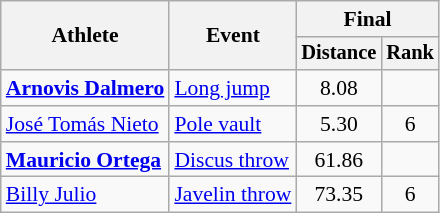<table class=wikitable style=font-size:90%;text-align:center>
<tr>
<th rowspan="2">Athlete</th>
<th rowspan="2">Event</th>
<th colspan="2">Final</th>
</tr>
<tr style="font-size:95%">
<th>Distance</th>
<th>Rank</th>
</tr>
<tr align=center>
<td align=left><strong><a href='#'>Arnovis Dalmero</a></strong></td>
<td align=left><a href='#'>Long jump</a></td>
<td>8.08</td>
<td></td>
</tr>
<tr align=center>
<td align=left><a href='#'>José Tomás Nieto</a></td>
<td align=left><a href='#'>Pole vault</a></td>
<td>5.30</td>
<td>6</td>
</tr>
<tr align=center>
<td align=left><strong><a href='#'>Mauricio Ortega</a></strong></td>
<td align=left><a href='#'>Discus throw</a></td>
<td>61.86</td>
<td></td>
</tr>
<tr align=center>
<td align=left><a href='#'>Billy Julio</a></td>
<td align=left><a href='#'>Javelin throw</a></td>
<td>73.35</td>
<td>6</td>
</tr>
</table>
